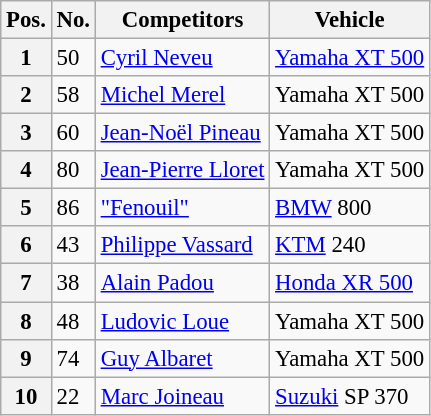<table class="wikitable" style="font-size:95%;">
<tr>
<th>Pos.</th>
<th>No.</th>
<th>Competitors</th>
<th>Vehicle</th>
</tr>
<tr>
<th>1</th>
<td>50</td>
<td> <a href='#'>Cyril Neveu</a></td>
<td><a href='#'>Yamaha XT 500</a></td>
</tr>
<tr>
<th>2</th>
<td>58</td>
<td> <a href='#'>Michel Merel</a></td>
<td>Yamaha XT 500</td>
</tr>
<tr>
<th>3</th>
<td>60</td>
<td> <a href='#'>Jean-Noël Pineau</a></td>
<td>Yamaha XT 500</td>
</tr>
<tr>
<th>4</th>
<td>80</td>
<td> <a href='#'>Jean-Pierre Lloret</a></td>
<td>Yamaha XT 500</td>
</tr>
<tr>
<th>5</th>
<td>86</td>
<td> <a href='#'>"Fenouil"</a></td>
<td><a href='#'>BMW</a> 800</td>
</tr>
<tr>
<th>6</th>
<td>43</td>
<td> <a href='#'>Philippe Vassard</a></td>
<td><a href='#'>KTM</a> 240</td>
</tr>
<tr>
<th>7</th>
<td>38</td>
<td> <a href='#'>Alain Padou</a></td>
<td><a href='#'>Honda XR 500</a></td>
</tr>
<tr>
<th>8</th>
<td>48</td>
<td> <a href='#'>Ludovic Loue</a></td>
<td>Yamaha XT 500</td>
</tr>
<tr>
<th>9</th>
<td>74</td>
<td> <a href='#'>Guy Albaret</a></td>
<td>Yamaha XT 500</td>
</tr>
<tr>
<th>10</th>
<td>22</td>
<td> <a href='#'>Marc Joineau</a></td>
<td><a href='#'>Suzuki</a> SP 370</td>
</tr>
</table>
